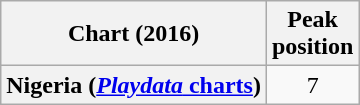<table class="wikitable sortable plainrowheaders">
<tr>
<th>Chart (2016)</th>
<th>Peak<br>position</th>
</tr>
<tr>
<th scope="row">Nigeria (<a href='#'><em>Playdata</em> charts</a>)</th>
<td align=center>7</td>
</tr>
</table>
